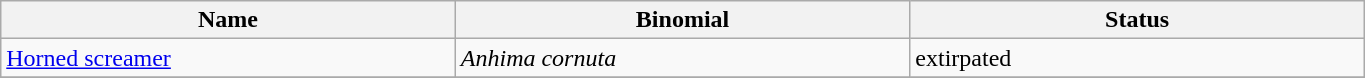<table width=72% class="wikitable">
<tr>
<th width=24%>Name</th>
<th width=24%>Binomial</th>
<th width=24%>Status</th>
</tr>
<tr>
<td><a href='#'>Horned screamer</a></td>
<td><em>Anhima cornuta</em></td>
<td>extirpated</td>
</tr>
<tr>
</tr>
</table>
